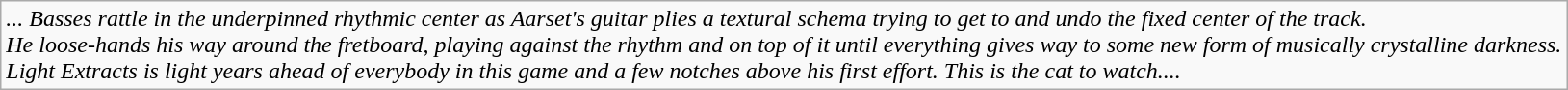<table class="wikitable">
<tr>
<td><em>... Basses rattle in the underpinned rhythmic center as Aarset's guitar plies a textural schema trying to get to and undo the fixed center of the track. <br>He loose-hands his way around the fretboard, playing against the rhythm and on top of it until everything gives way to some new form of musically crystalline darkness. <br>Light Extracts is light years ahead of everybody in this game and a few notches above his first effort. This is the cat to watch....</em></td>
</tr>
</table>
